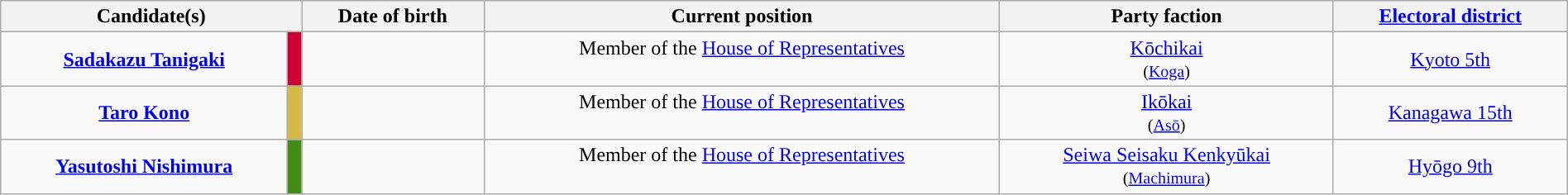<table class="wikitable sortable" style="text-align:center;width:100%">
<tr>
<th colspan="2" style="width:110px;">Candidate(s)</th>
<th>Date of birth</th>
<th class="unsortable">Current position</th>
<th>Party faction</th>
<th><a href='#'>Electoral district</a></th>
</tr>
<tr>
<td> <strong><a href='#'>Sadakazu Tanigaki</a></strong></td>
<td style="background:#CC0033"></td>
<td><br></td>
<td>Member of the <a href='#'>House of Representatives</a><br><br></td>
<td><a href='#'>Kōchikai</a><br><small> (<a href='#'>Koga</a>) </small></td>
<td> <a href='#'>Kyoto 5th</a></td>
</tr>
<tr>
<td> <strong><a href='#'>Taro Kono</a></strong></td>
<td style="background:#D2BA43"></td>
<td><br></td>
<td>Member of the <a href='#'>House of Representatives</a><br><br></td>
<td><a href='#'>Ikōkai</a><br><small> (<a href='#'>Asō</a>) </small></td>
<td> <a href='#'>Kanagawa 15th</a></td>
</tr>
<tr>
<td> <strong><a href='#'>Yasutoshi Nishimura</a></strong></td>
<td style="background:#438C15"></td>
<td><br></td>
<td>Member of the <a href='#'>House of Representatives</a><br><br></td>
<td><a href='#'>Seiwa Seisaku Kenkyūkai</a><br><small> (<a href='#'>Machimura</a>) </small></td>
<td> <a href='#'>Hyōgo 9th</a></td>
</tr>
</table>
